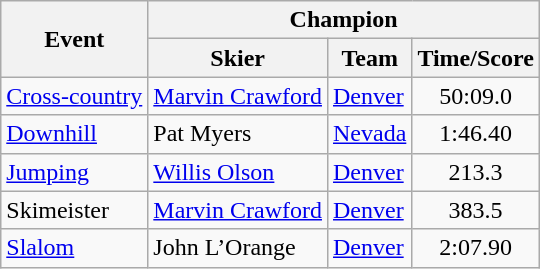<table class="wikitable">
<tr>
<th rowspan="2">Event</th>
<th colspan="3" bgcolor=000000>Champion</th>
</tr>
<tr>
<th>Skier</th>
<th>Team</th>
<th>Time/Score</th>
</tr>
<tr>
<td><a href='#'>Cross-country</a></td>
<td><a href='#'>Marvin Crawford</a></td>
<td><a href='#'>Denver</a></td>
<td align=center>50:09.0</td>
</tr>
<tr>
<td><a href='#'>Downhill</a></td>
<td>Pat Myers</td>
<td><a href='#'>Nevada</a></td>
<td align=center>1:46.40</td>
</tr>
<tr>
<td><a href='#'>Jumping</a></td>
<td><a href='#'>Willis Olson</a></td>
<td><a href='#'>Denver</a></td>
<td align=center>213.3</td>
</tr>
<tr>
<td>Skimeister</td>
<td><a href='#'>Marvin Crawford</a></td>
<td><a href='#'>Denver</a></td>
<td align=center>383.5</td>
</tr>
<tr>
<td><a href='#'>Slalom</a></td>
<td> John L’Orange</td>
<td><a href='#'>Denver</a></td>
<td align=center>2:07.90</td>
</tr>
</table>
